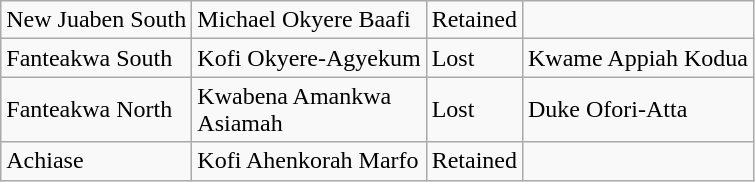<table class="wikitable">
<tr>
<td>New Juaben South</td>
<td>Michael Okyere Baafi</td>
<td>Retained</td>
<td></td>
</tr>
<tr>
<td>Fanteakwa South</td>
<td>Kofi Okyere-Agyekum</td>
<td>Lost</td>
<td>Kwame Appiah Kodua</td>
</tr>
<tr>
<td>Fanteakwa North</td>
<td>Kwabena Amankwa  <br>Asiamah</td>
<td>Lost</td>
<td>Duke Ofori-Atta</td>
</tr>
<tr>
<td>Achiase</td>
<td>Kofi Ahenkorah Marfo</td>
<td>Retained</td>
<td></td>
</tr>
</table>
